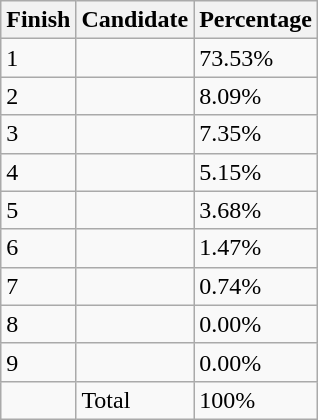<table class="wikitable sortable">
<tr>
<th>Finish</th>
<th>Candidate</th>
<th>Percentage</th>
</tr>
<tr>
<td>1</td>
<td></td>
<td>73.53%</td>
</tr>
<tr>
<td>2</td>
<td></td>
<td>8.09%</td>
</tr>
<tr>
<td>3</td>
<td></td>
<td>7.35%</td>
</tr>
<tr>
<td>4</td>
<td></td>
<td>5.15%</td>
</tr>
<tr>
<td>5</td>
<td></td>
<td>3.68%</td>
</tr>
<tr>
<td>6</td>
<td></td>
<td>1.47%</td>
</tr>
<tr>
<td>7</td>
<td></td>
<td>0.74%</td>
</tr>
<tr>
<td>8</td>
<td></td>
<td>0.00%</td>
</tr>
<tr>
<td>9</td>
<td></td>
<td>0.00%</td>
</tr>
<tr>
<td></td>
<td>Total</td>
<td>100%</td>
</tr>
</table>
